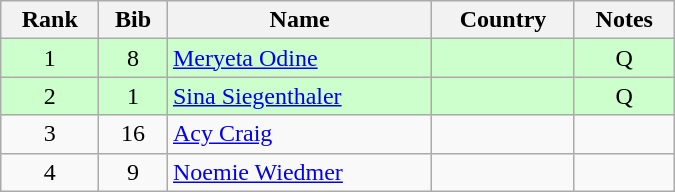<table class="wikitable" style="text-align:center; width:450px">
<tr>
<th>Rank</th>
<th>Bib</th>
<th>Name</th>
<th>Country</th>
<th>Notes</th>
</tr>
<tr bgcolor=ccffcc>
<td>1</td>
<td>8</td>
<td align=left><a href='#'>Meryeta Odine</a></td>
<td align=left></td>
<td>Q</td>
</tr>
<tr bgcolor=ccffcc>
<td>2</td>
<td>1</td>
<td align=left><a href='#'>Sina Siegenthaler</a></td>
<td align=left></td>
<td>Q</td>
</tr>
<tr>
<td>3</td>
<td>16</td>
<td align=left><a href='#'>Acy Craig</a></td>
<td align=left></td>
<td></td>
</tr>
<tr>
<td>4</td>
<td>9</td>
<td align=left><a href='#'>Noemie Wiedmer</a></td>
<td align=left></td>
<td></td>
</tr>
</table>
